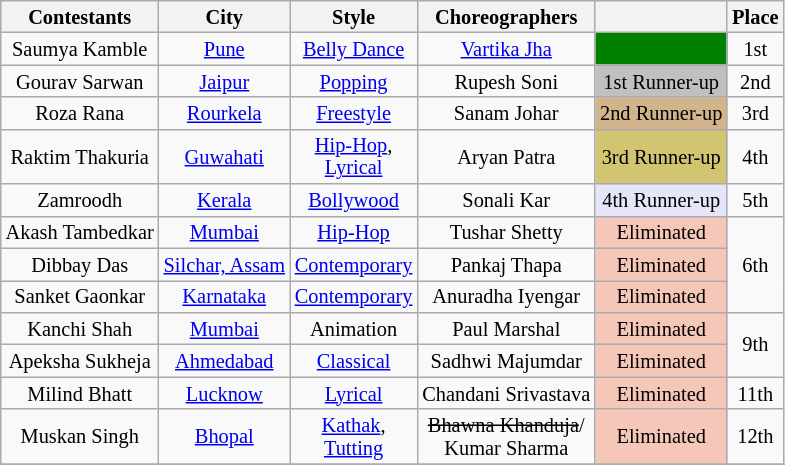<table class="wikitable sortable" style=" text-align:center; font-size:85%;  line-height:15px; width:auto;">
<tr>
<th>Contestants</th>
<th>City</th>
<th>Style</th>
<th>Choreographers</th>
<th scope="col"></th>
<th>Place</th>
</tr>
<tr>
<td>Saumya Kamble</td>
<td><a href='#'>Pune</a></td>
<td><a href='#'>Belly Dance</a></td>
<td><a href='#'>Vartika Jha</a></td>
<td style="background:green;; text-align:center;"></td>
<td>1st</td>
</tr>
<tr>
<td>Gourav Sarwan</td>
<td><a href='#'>Jaipur</a></td>
<td><a href='#'>Popping</a></td>
<td>Rupesh Soni</td>
<td style="background:silver;; text-align:center;">1st Runner-up<br></td>
<td>2nd</td>
</tr>
<tr>
<td>Roza Rana</td>
<td><a href='#'>Rourkela</a></td>
<td><a href='#'>Freestyle</a></td>
<td>Sanam Johar</td>
<td style="background:tan;; text-align:center;">2nd Runner-up<br></td>
<td>3rd</td>
</tr>
<tr>
<td>Raktim Thakuria</td>
<td><a href='#'>Guwahati</a></td>
<td><a href='#'>Hip-Hop</a>,<br><a href='#'>Lyrical</a></td>
<td>Aryan Patra</td>
<td style="background:#d1c571;; text-align:center;">3rd Runner-up<br></td>
<td>4th</td>
</tr>
<tr>
<td>Zamroodh</td>
<td><a href='#'>Kerala</a></td>
<td><a href='#'>Bollywood</a></td>
<td>Sonali Kar</td>
<td style="background:#E6E6FA;; text-align:center;">4th Runner-up<br></td>
<td>5th</td>
</tr>
<tr>
<td>Akash Tambedkar</td>
<td><a href='#'>Mumbai</a></td>
<td><a href='#'>Hip-Hop</a></td>
<td>Tushar Shetty</td>
<td style="background:#f4c7b8;; text-align:center;">Eliminated<br></td>
<td rowspan="3">6th</td>
</tr>
<tr>
<td>Dibbay Das</td>
<td><a href='#'>Silchar, Assam</a></td>
<td><a href='#'>Contemporary</a></td>
<td>Pankaj Thapa</td>
<td style="background:#f4c7b8;; text-align:center;">Eliminated<br></td>
</tr>
<tr>
<td>Sanket Gaonkar</td>
<td><a href='#'>Karnataka</a></td>
<td><a href='#'>Contemporary</a></td>
<td>Anuradha Iyengar</td>
<td style="background:#f4c7b8;; text-align:center;">Eliminated<br></td>
</tr>
<tr>
<td>Kanchi Shah</td>
<td><a href='#'>Mumbai</a></td>
<td>Animation</td>
<td>Paul Marshal</td>
<td style="background:#f4c7b8;; text-align:center;">Eliminated<br></td>
<td rowspan="2">9th</td>
</tr>
<tr>
<td>Apeksha Sukheja</td>
<td><a href='#'>Ahmedabad</a></td>
<td><a href='#'>Classical</a></td>
<td>Sadhwi Majumdar</td>
<td style="background:#f4c7b8;; text-align:center;">Eliminated<br></td>
</tr>
<tr>
<td>Milind Bhatt</td>
<td><a href='#'>Lucknow</a></td>
<td><a href='#'>Lyrical</a></td>
<td>Chandani Srivastava</td>
<td style="background:#f4c7b8;; text-align:center;">Eliminated<br></td>
<td>11th</td>
</tr>
<tr>
<td>Muskan Singh</td>
<td><a href='#'>Bhopal</a></td>
<td><a href='#'>Kathak</a>,<br> <a href='#'>Tutting</a></td>
<td><s>Bhawna Khanduja</s>/<br>Kumar Sharma</td>
<td style="background:#f4c7b8;; text-align:center;">Eliminated<br></td>
<td>12th</td>
</tr>
<tr>
</tr>
</table>
